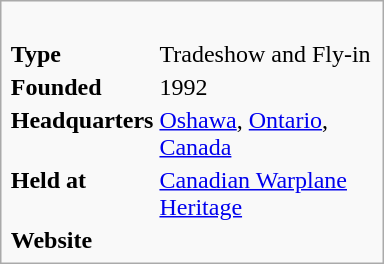<table class="infobox" style="width:16em;">
<tr>
<td colspan=2 style="text-align:left; font-size:smaller;"><br></td>
</tr>
<tr>
<td><strong>Type</strong></td>
<td>Tradeshow and Fly-in</td>
</tr>
<tr>
<td><strong>Founded</strong></td>
<td>1992</td>
</tr>
<tr>
<td><strong>Headquarters</strong></td>
<td><a href='#'>Oshawa</a>, <a href='#'>Ontario</a>, <a href='#'>Canada</a></td>
</tr>
<tr>
<td><strong>Held at</strong></td>
<td><a href='#'>Canadian Warplane Heritage</a></td>
</tr>
<tr>
<td><strong>Website</strong></td>
<td></td>
</tr>
</table>
